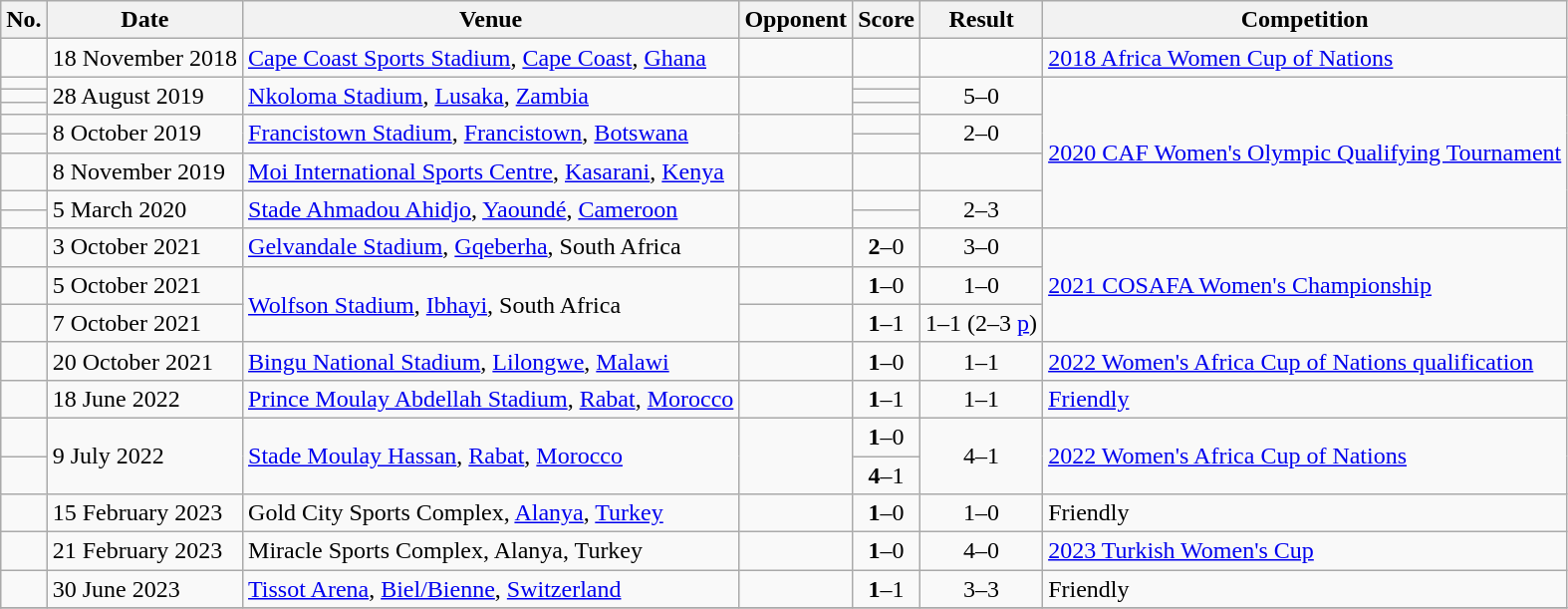<table class="wikitable">
<tr>
<th>No.</th>
<th>Date</th>
<th>Venue</th>
<th>Opponent</th>
<th>Score</th>
<th>Result</th>
<th>Competition</th>
</tr>
<tr>
<td></td>
<td>18 November 2018</td>
<td><a href='#'>Cape Coast Sports Stadium</a>, <a href='#'>Cape Coast</a>, <a href='#'>Ghana</a></td>
<td></td>
<td></td>
<td></td>
<td><a href='#'>2018 Africa Women Cup of Nations</a></td>
</tr>
<tr>
<td></td>
<td rowspan="3">28 August 2019</td>
<td rowspan="3"><a href='#'>Nkoloma Stadium</a>, <a href='#'>Lusaka</a>, <a href='#'>Zambia</a></td>
<td rowspan="3"></td>
<td></td>
<td rowspan="3" style="text-align:center;">5–0</td>
<td rowspan="8"><a href='#'>2020 CAF Women's Olympic Qualifying Tournament</a></td>
</tr>
<tr>
<td></td>
<td></td>
</tr>
<tr>
<td></td>
<td></td>
</tr>
<tr>
<td></td>
<td rowspan="2">8 October 2019</td>
<td rowspan="2"><a href='#'>Francistown Stadium</a>, <a href='#'>Francistown</a>, <a href='#'>Botswana</a></td>
<td rowspan="2"></td>
<td></td>
<td rowspan="2" style="text-align:center;">2–0</td>
</tr>
<tr>
<td></td>
<td></td>
</tr>
<tr>
<td></td>
<td>8 November 2019</td>
<td><a href='#'>Moi International Sports Centre</a>, <a href='#'>Kasarani</a>, <a href='#'>Kenya</a></td>
<td></td>
<td></td>
<td></td>
</tr>
<tr>
<td></td>
<td rowspan="2">5 March 2020</td>
<td rowspan="2"><a href='#'>Stade Ahmadou Ahidjo</a>, <a href='#'>Yaoundé</a>, <a href='#'>Cameroon</a></td>
<td rowspan="2"></td>
<td></td>
<td rowspan="2" style="text-align:center;">2–3</td>
</tr>
<tr>
<td></td>
<td></td>
</tr>
<tr>
<td></td>
<td>3 October 2021</td>
<td><a href='#'>Gelvandale Stadium</a>, <a href='#'>Gqeberha</a>, South Africa</td>
<td></td>
<td align=center><strong>2</strong>–0</td>
<td align=center>3–0</td>
<td rowspan=3><a href='#'>2021 COSAFA Women's Championship</a></td>
</tr>
<tr>
<td></td>
<td>5 October 2021</td>
<td rowspan=2><a href='#'>Wolfson Stadium</a>, <a href='#'>Ibhayi</a>, South Africa</td>
<td></td>
<td align=center><strong>1</strong>–0</td>
<td align=center>1–0</td>
</tr>
<tr>
<td></td>
<td>7 October 2021</td>
<td></td>
<td align=center><strong>1</strong>–1</td>
<td align=center>1–1 (2–3 <a href='#'>p</a>)</td>
</tr>
<tr>
<td></td>
<td>20 October 2021</td>
<td><a href='#'>Bingu National Stadium</a>, <a href='#'>Lilongwe</a>, <a href='#'>Malawi</a></td>
<td></td>
<td align=center><strong>1</strong>–0</td>
<td align=center>1–1</td>
<td><a href='#'>2022 Women's Africa Cup of Nations qualification</a></td>
</tr>
<tr>
<td></td>
<td>18 June 2022</td>
<td><a href='#'>Prince Moulay Abdellah Stadium</a>, <a href='#'>Rabat</a>, <a href='#'>Morocco</a></td>
<td></td>
<td align="center"><strong>1</strong>–1</td>
<td align="center">1–1</td>
<td><a href='#'>Friendly</a></td>
</tr>
<tr>
<td></td>
<td rowspan="2">9 July 2022</td>
<td rowspan="2"><a href='#'>Stade Moulay Hassan</a>, <a href='#'>Rabat</a>, <a href='#'>Morocco</a></td>
<td rowspan="2"></td>
<td align="center"><strong>1</strong>–0</td>
<td rowspan="2" align="center">4–1</td>
<td rowspan="2"><a href='#'>2022 Women's Africa Cup of Nations</a></td>
</tr>
<tr>
<td></td>
<td align="center"><strong>4</strong>–1</td>
</tr>
<tr>
<td></td>
<td>15 February 2023</td>
<td>Gold City Sports Complex, <a href='#'>Alanya</a>, <a href='#'>Turkey</a></td>
<td></td>
<td align="center"><strong>1</strong>–0</td>
<td align="center">1–0</td>
<td>Friendly</td>
</tr>
<tr>
<td></td>
<td>21 February 2023</td>
<td>Miracle Sports Complex, Alanya, Turkey</td>
<td></td>
<td align="center"><strong>1</strong>–0</td>
<td align="center">4–0</td>
<td><a href='#'>2023 Turkish Women's Cup</a></td>
</tr>
<tr>
<td></td>
<td>30 June 2023</td>
<td><a href='#'>Tissot Arena</a>, <a href='#'>Biel/Bienne</a>, <a href='#'>Switzerland</a></td>
<td></td>
<td align="center"><strong>1</strong>–1</td>
<td align="center">3–3</td>
<td>Friendly</td>
</tr>
<tr>
</tr>
</table>
